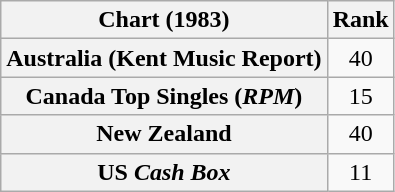<table class="wikitable sortable plainrowheaders">
<tr>
<th scope="col">Chart (1983)</th>
<th scope="col">Rank</th>
</tr>
<tr>
<th scope="row">Australia (Kent Music Report)</th>
<td style="text-align:center;">40</td>
</tr>
<tr>
<th scope="row">Canada Top Singles (<em>RPM</em>)</th>
<td style="text-align:center;">15</td>
</tr>
<tr>
<th scope="row">New Zealand</th>
<td style="text-align:center;">40</td>
</tr>
<tr>
<th scope="row">US <em>Cash Box</em></th>
<td style="text-align:center;">11</td>
</tr>
</table>
